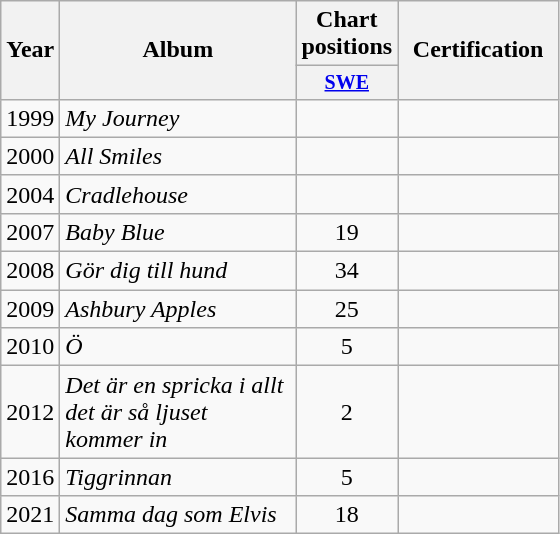<table class="wikitable">
<tr>
<th style="width:10px;" rowspan="2">Year</th>
<th style="width:150px;" rowspan="2">Album</th>
<th colspan="1">Chart positions</th>
<th style="width:100px;" rowspan="2">Certification</th>
</tr>
<tr>
<th style="width:40px; font-size:smaller;"><a href='#'>SWE</a><br></th>
</tr>
<tr>
<td style="text-align:center;">1999</td>
<td><em>My Journey</em></td>
<td style="text-align:center;"></td>
<td style="text-align:center;"></td>
</tr>
<tr>
<td style="text-align:center;">2000</td>
<td><em>All Smiles</em></td>
<td style="text-align:center;"></td>
<td style="text-align:center;"></td>
</tr>
<tr>
<td style="text-align:center;">2004</td>
<td><em>Cradlehouse</em></td>
<td style="text-align:center;"></td>
<td style="text-align:center;"></td>
</tr>
<tr>
<td style="text-align:center;">2007</td>
<td><em>Baby Blue</em></td>
<td style="text-align:center;">19</td>
<td style="text-align:center;"></td>
</tr>
<tr>
<td style="text-align:center;">2008</td>
<td><em>Gör dig till hund</em></td>
<td style="text-align:center;">34</td>
<td style="text-align:center;"></td>
</tr>
<tr>
<td style="text-align:center;">2009</td>
<td><em>Ashbury Apples</em></td>
<td style="text-align:center;">25</td>
<td style="text-align:center;"></td>
</tr>
<tr>
<td style="text-align:center;">2010</td>
<td><em>Ö</em></td>
<td style="text-align:center;">5</td>
<td style="text-align:center;"></td>
</tr>
<tr>
<td style="text-align:center;">2012</td>
<td><em>Det är en spricka i allt det är så ljuset kommer in</em></td>
<td style="text-align:center;">2</td>
<td style="text-align:center;"></td>
</tr>
<tr>
<td style="text-align:center;">2016</td>
<td><em>Tiggrinnan</em></td>
<td style="text-align:center;">5</td>
<td style="text-align:center;"></td>
</tr>
<tr>
<td style="text-align:center;">2021</td>
<td><em>Samma dag som Elvis</em></td>
<td style="text-align:center;">18<br></td>
<td style="text-align:center;"></td>
</tr>
</table>
